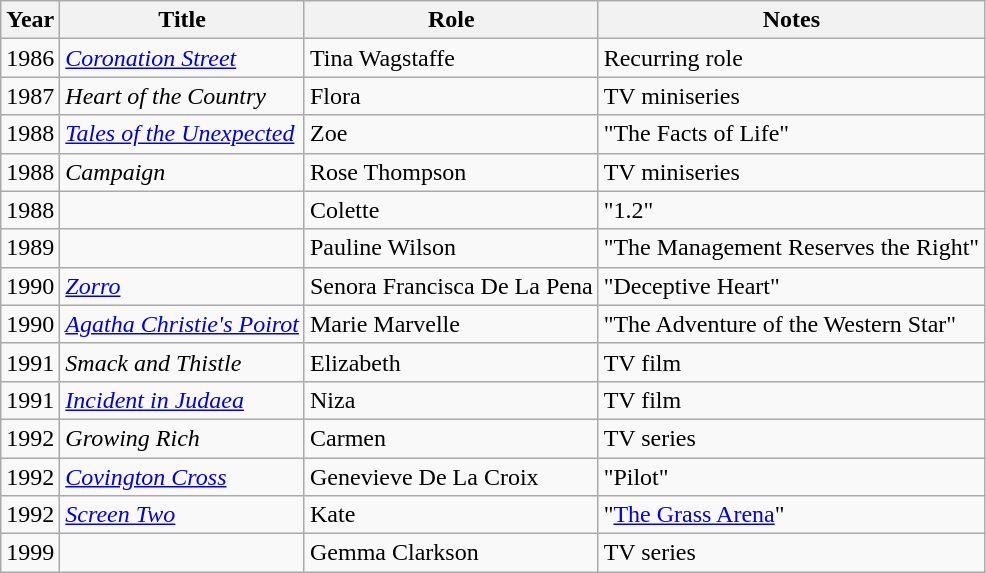<table class="wikitable sortable">
<tr>
<th>Year</th>
<th>Title</th>
<th>Role</th>
<th class="unsortable">Notes</th>
</tr>
<tr>
<td>1986</td>
<td><em><a href='#'>Coronation Street</a></em></td>
<td>Tina Wagstaffe</td>
<td>Recurring role</td>
</tr>
<tr>
<td>1987</td>
<td><em>Heart of the Country</em></td>
<td>Flora</td>
<td>TV miniseries</td>
</tr>
<tr>
<td>1988</td>
<td><em><a href='#'>Tales of the Unexpected</a></em></td>
<td>Zoe</td>
<td>"The Facts of Life"</td>
</tr>
<tr>
<td>1988</td>
<td><em>Campaign</em></td>
<td>Rose Thompson</td>
<td>TV miniseries</td>
</tr>
<tr>
<td>1988</td>
<td><em></em></td>
<td>Colette</td>
<td>"1.2"</td>
</tr>
<tr>
<td>1989</td>
<td><em></em></td>
<td>Pauline Wilson</td>
<td>"The Management Reserves the Right"</td>
</tr>
<tr>
<td>1990</td>
<td><em><a href='#'>Zorro</a></em></td>
<td>Senora Francisca De La Pena</td>
<td>"Deceptive Heart"</td>
</tr>
<tr>
<td>1990</td>
<td><em><a href='#'>Agatha Christie's Poirot</a></em></td>
<td>Marie Marvelle</td>
<td>"The Adventure of the Western Star"</td>
</tr>
<tr>
<td>1991</td>
<td><em>Smack and Thistle</em></td>
<td>Elizabeth</td>
<td>TV film</td>
</tr>
<tr>
<td>1991</td>
<td><em><a href='#'>Incident in Judaea</a></em></td>
<td>Niza</td>
<td>TV film</td>
</tr>
<tr>
<td>1992</td>
<td><em>Growing Rich</em></td>
<td>Carmen</td>
<td>TV series</td>
</tr>
<tr>
<td>1992</td>
<td><em><a href='#'>Covington Cross</a></em></td>
<td>Genevieve De La Croix</td>
<td>"Pilot"</td>
</tr>
<tr>
<td>1992</td>
<td><em><a href='#'>Screen Two</a></em></td>
<td>Kate</td>
<td>"<a href='#'>The Grass Arena</a>"</td>
</tr>
<tr>
<td>1999</td>
<td><em></em></td>
<td>Gemma Clarkson</td>
<td>TV series</td>
</tr>
</table>
